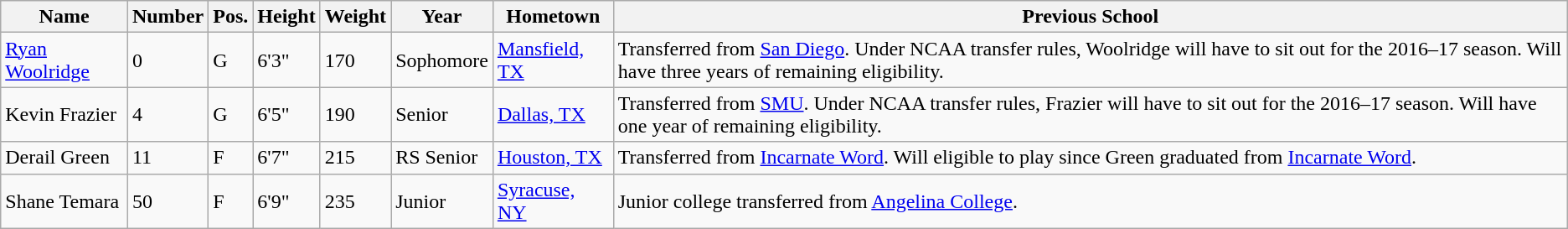<table class="wikitable sortable" border="1">
<tr>
<th>Name</th>
<th>Number</th>
<th>Pos.</th>
<th>Height</th>
<th>Weight</th>
<th>Year</th>
<th>Hometown</th>
<th class="unsortable">Previous School</th>
</tr>
<tr>
<td><a href='#'>Ryan Woolridge</a></td>
<td>0</td>
<td>G</td>
<td>6'3"</td>
<td>170</td>
<td>Sophomore</td>
<td><a href='#'>Mansfield, TX</a></td>
<td>Transferred from <a href='#'>San Diego</a>. Under NCAA transfer rules, Woolridge will have to sit out for the 2016–17 season. Will have three years of remaining eligibility.</td>
</tr>
<tr>
<td>Kevin Frazier</td>
<td>4</td>
<td>G</td>
<td>6'5"</td>
<td>190</td>
<td>Senior</td>
<td><a href='#'>Dallas, TX</a></td>
<td>Transferred from <a href='#'>SMU</a>. Under NCAA transfer rules, Frazier will have to sit out for the 2016–17 season. Will have one year of remaining eligibility.</td>
</tr>
<tr>
<td>Derail Green</td>
<td>11</td>
<td>F</td>
<td>6'7"</td>
<td>215</td>
<td>RS Senior</td>
<td><a href='#'>Houston, TX</a></td>
<td>Transferred from <a href='#'>Incarnate Word</a>. Will eligible to play since Green graduated from <a href='#'>Incarnate Word</a>.</td>
</tr>
<tr>
<td>Shane Temara</td>
<td>50</td>
<td>F</td>
<td>6'9"</td>
<td>235</td>
<td>Junior</td>
<td><a href='#'>Syracuse, NY</a></td>
<td>Junior college transferred from <a href='#'>Angelina College</a>.</td>
</tr>
</table>
